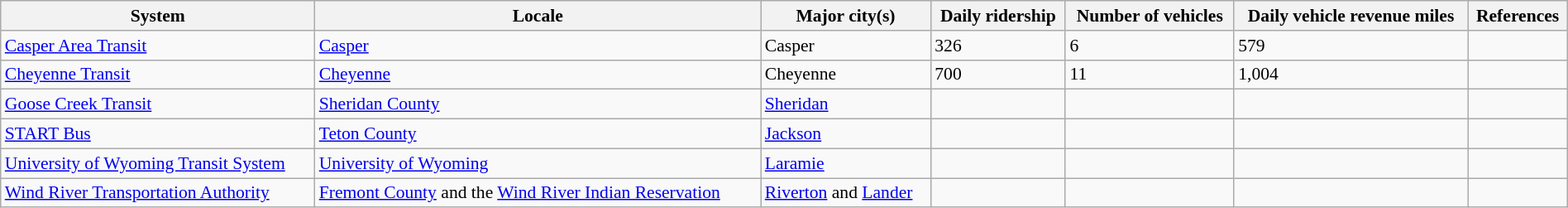<table class="wikitable sortable" style="font-size: 90%; width: 100%">
<tr>
<th>System</th>
<th>Locale</th>
<th>Major city(s)</th>
<th>Daily ridership</th>
<th>Number of vehicles</th>
<th>Daily vehicle revenue miles</th>
<th>References</th>
</tr>
<tr>
<td><a href='#'>Casper Area Transit</a></td>
<td><a href='#'>Casper</a></td>
<td>Casper</td>
<td>326</td>
<td>6</td>
<td>579</td>
<td></td>
</tr>
<tr>
<td><a href='#'>Cheyenne Transit</a></td>
<td><a href='#'>Cheyenne</a></td>
<td>Cheyenne</td>
<td>700</td>
<td>11</td>
<td>1,004</td>
<td></td>
</tr>
<tr>
<td><a href='#'>Goose Creek Transit</a></td>
<td><a href='#'>Sheridan County</a></td>
<td><a href='#'>Sheridan</a></td>
<td></td>
<td></td>
<td></td>
<td></td>
</tr>
<tr>
<td><a href='#'>START Bus</a></td>
<td><a href='#'>Teton County</a></td>
<td><a href='#'>Jackson</a></td>
<td></td>
<td></td>
<td></td>
<td></td>
</tr>
<tr>
<td><a href='#'>University of Wyoming Transit System</a></td>
<td><a href='#'>University of Wyoming</a></td>
<td><a href='#'>Laramie</a></td>
<td></td>
<td></td>
<td></td>
<td></td>
</tr>
<tr>
<td><a href='#'>Wind River Transportation Authority</a></td>
<td><a href='#'>Fremont County</a> and the <a href='#'>Wind River Indian Reservation</a></td>
<td><a href='#'>Riverton</a> and <a href='#'>Lander</a></td>
<td></td>
<td></td>
<td></td>
<td></td>
</tr>
</table>
